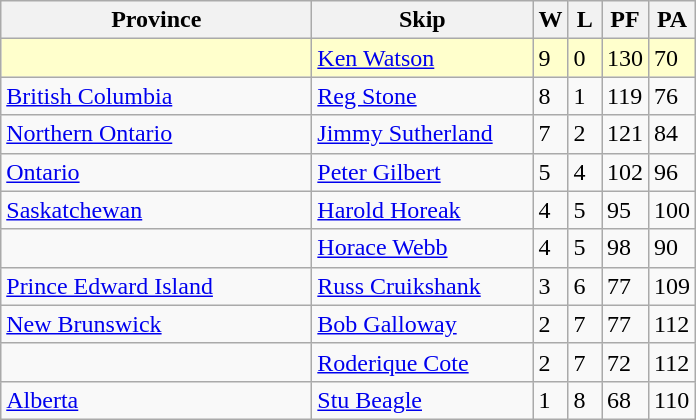<table class="wikitable">
<tr>
<th bgcolor="#efefef" width="200">Province</th>
<th bgcolor="#efefef" width="140">Skip</th>
<th bgcolor="#efefef" width="15">W</th>
<th bgcolor="#efefef" width="15">L</th>
<th bgcolor="#efefef" width="15">PF</th>
<th bgcolor="#efefef" width="15">PA</th>
</tr>
<tr bgcolor=#ffffcc>
<td></td>
<td><a href='#'>Ken Watson</a></td>
<td>9</td>
<td>0</td>
<td>130</td>
<td>70</td>
</tr>
<tr>
<td><a href='#'>British Columbia</a></td>
<td><a href='#'>Reg Stone</a></td>
<td>8</td>
<td>1</td>
<td>119</td>
<td>76</td>
</tr>
<tr>
<td><a href='#'>Northern Ontario</a></td>
<td><a href='#'>Jimmy Sutherland</a></td>
<td>7</td>
<td>2</td>
<td>121</td>
<td>84</td>
</tr>
<tr>
<td><a href='#'>Ontario</a></td>
<td><a href='#'>Peter Gilbert</a></td>
<td>5</td>
<td>4</td>
<td>102</td>
<td>96</td>
</tr>
<tr>
<td><a href='#'>Saskatchewan</a></td>
<td><a href='#'>Harold Horeak</a></td>
<td>4</td>
<td>5</td>
<td>95</td>
<td>100</td>
</tr>
<tr>
<td></td>
<td><a href='#'>Horace Webb</a></td>
<td>4</td>
<td>5</td>
<td>98</td>
<td>90</td>
</tr>
<tr>
<td><a href='#'>Prince Edward Island</a></td>
<td><a href='#'>Russ Cruikshank</a></td>
<td>3</td>
<td>6</td>
<td>77</td>
<td>109</td>
</tr>
<tr>
<td><a href='#'>New Brunswick</a></td>
<td><a href='#'>Bob Galloway</a></td>
<td>2</td>
<td>7</td>
<td>77</td>
<td>112</td>
</tr>
<tr>
<td></td>
<td><a href='#'>Roderique Cote</a></td>
<td>2</td>
<td>7</td>
<td>72</td>
<td>112</td>
</tr>
<tr>
<td><a href='#'>Alberta</a></td>
<td><a href='#'>Stu Beagle</a></td>
<td>1</td>
<td>8</td>
<td>68</td>
<td>110</td>
</tr>
</table>
